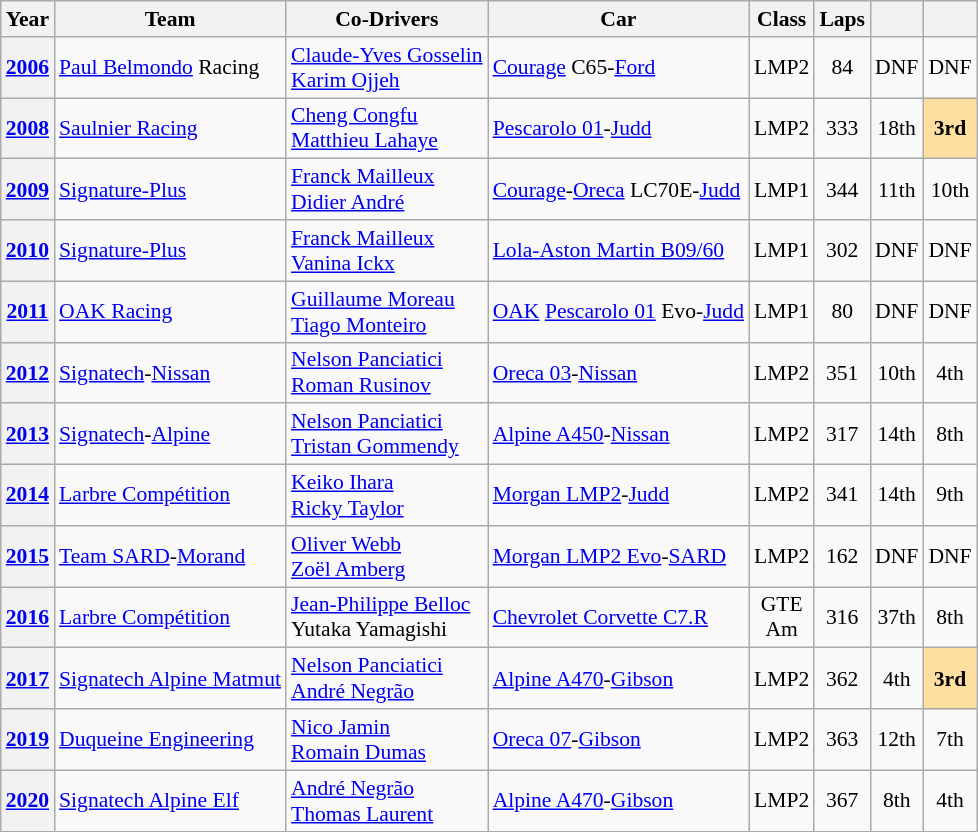<table class="wikitable" style="text-align:center; font-size:90%">
<tr>
<th>Year</th>
<th>Team</th>
<th>Co-Drivers</th>
<th>Car</th>
<th>Class</th>
<th>Laps</th>
<th></th>
<th></th>
</tr>
<tr>
<th><a href='#'>2006</a></th>
<td align="left"> <a href='#'>Paul Belmondo</a> Racing</td>
<td align="left"> <a href='#'>Claude-Yves Gosselin</a><br> <a href='#'>Karim Ojjeh</a></td>
<td align="left"><a href='#'>Courage</a> C65-<a href='#'>Ford</a></td>
<td>LMP2</td>
<td>84</td>
<td>DNF</td>
<td>DNF</td>
</tr>
<tr>
<th><a href='#'>2008</a></th>
<td align="left"> <a href='#'>Saulnier Racing</a></td>
<td align="left"> <a href='#'>Cheng Congfu</a><br> <a href='#'>Matthieu Lahaye</a></td>
<td align="left"><a href='#'>Pescarolo 01</a>-<a href='#'>Judd</a></td>
<td>LMP2</td>
<td>333</td>
<td>18th</td>
<td style="background:#FFDF9F;"><strong>3rd</strong></td>
</tr>
<tr>
<th><a href='#'>2009</a></th>
<td align="left"> <a href='#'>Signature-Plus</a></td>
<td align="left"> <a href='#'>Franck Mailleux</a><br> <a href='#'>Didier André</a></td>
<td align="left"><a href='#'>Courage</a>-<a href='#'>Oreca</a> LC70E-<a href='#'>Judd</a></td>
<td>LMP1</td>
<td>344</td>
<td>11th</td>
<td>10th</td>
</tr>
<tr>
<th><a href='#'>2010</a></th>
<td align="left"> <a href='#'>Signature-Plus</a></td>
<td align="left"> <a href='#'>Franck Mailleux</a><br> <a href='#'>Vanina Ickx</a></td>
<td align="left"><a href='#'>Lola-Aston Martin B09/60</a></td>
<td>LMP1</td>
<td>302</td>
<td>DNF</td>
<td>DNF</td>
</tr>
<tr>
<th><a href='#'>2011</a></th>
<td align="left"> <a href='#'>OAK Racing</a></td>
<td align="left"> <a href='#'>Guillaume Moreau</a><br> <a href='#'>Tiago Monteiro</a></td>
<td align="left"><a href='#'>OAK</a> <a href='#'>Pescarolo 01</a> Evo-<a href='#'>Judd</a></td>
<td>LMP1</td>
<td>80</td>
<td>DNF</td>
<td>DNF</td>
</tr>
<tr>
<th><a href='#'>2012</a></th>
<td align="left"> <a href='#'>Signatech</a>-<a href='#'>Nissan</a></td>
<td align="left"> <a href='#'>Nelson Panciatici</a><br> <a href='#'>Roman Rusinov</a></td>
<td align="left"><a href='#'>Oreca 03</a>-<a href='#'>Nissan</a></td>
<td>LMP2</td>
<td>351</td>
<td>10th</td>
<td>4th</td>
</tr>
<tr>
<th><a href='#'>2013</a></th>
<td align="left"> <a href='#'>Signatech</a>-<a href='#'>Alpine</a></td>
<td align="left"> <a href='#'>Nelson Panciatici</a><br> <a href='#'>Tristan Gommendy</a></td>
<td align="left"><a href='#'>Alpine A450</a>-<a href='#'>Nissan</a></td>
<td>LMP2</td>
<td>317</td>
<td>14th</td>
<td>8th</td>
</tr>
<tr>
<th><a href='#'>2014</a></th>
<td align="left"> <a href='#'>Larbre Compétition</a></td>
<td align="left"> <a href='#'>Keiko Ihara</a><br> <a href='#'>Ricky Taylor</a></td>
<td align="left"><a href='#'>Morgan LMP2</a>-<a href='#'>Judd</a></td>
<td>LMP2</td>
<td>341</td>
<td>14th</td>
<td>9th</td>
</tr>
<tr>
<th><a href='#'>2015</a></th>
<td align="left"> <a href='#'>Team SARD</a>-<a href='#'>Morand</a></td>
<td align="left"> <a href='#'>Oliver Webb</a><br> <a href='#'>Zoël Amberg</a></td>
<td align="left"><a href='#'>Morgan LMP2 Evo</a>-<a href='#'>SARD</a></td>
<td>LMP2</td>
<td>162</td>
<td>DNF</td>
<td>DNF</td>
</tr>
<tr>
<th><a href='#'>2016</a></th>
<td align="left"> <a href='#'>Larbre Compétition</a></td>
<td align="left"> <a href='#'>Jean-Philippe Belloc</a><br> Yutaka Yamagishi</td>
<td align="left"><a href='#'>Chevrolet Corvette C7.R</a></td>
<td>GTE<br>Am</td>
<td>316</td>
<td>37th</td>
<td>8th</td>
</tr>
<tr>
<th><a href='#'>2017</a></th>
<td align="left"> <a href='#'>Signatech Alpine Matmut</a></td>
<td align="left"> <a href='#'>Nelson Panciatici</a><br> <a href='#'>André Negrão</a></td>
<td align="left"><a href='#'>Alpine A470</a>-<a href='#'>Gibson</a></td>
<td>LMP2</td>
<td>362</td>
<td>4th</td>
<td style="background:#ffdf9f;"><strong>3rd</strong></td>
</tr>
<tr>
<th><a href='#'>2019</a></th>
<td align="left"> <a href='#'>Duqueine Engineering</a></td>
<td align="left"> <a href='#'>Nico Jamin</a><br> <a href='#'>Romain Dumas</a></td>
<td align="left"><a href='#'>Oreca 07</a>-<a href='#'>Gibson</a></td>
<td>LMP2</td>
<td>363</td>
<td>12th</td>
<td>7th</td>
</tr>
<tr>
<th><a href='#'>2020</a></th>
<td align="left"> <a href='#'>Signatech Alpine Elf</a></td>
<td align="left"> <a href='#'>André Negrão</a><br> <a href='#'>Thomas Laurent</a></td>
<td align="left"><a href='#'>Alpine A470</a>-<a href='#'>Gibson</a></td>
<td>LMP2</td>
<td>367</td>
<td>8th</td>
<td>4th</td>
</tr>
</table>
